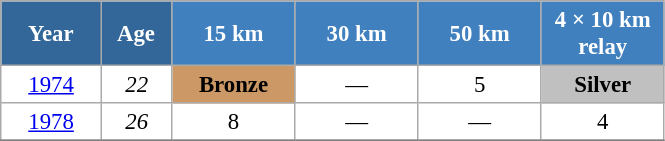<table class="wikitable" style="font-size:95%; text-align:center; border:grey solid 1px; border-collapse:collapse; background:#ffffff;">
<tr>
<th style="background-color:#369; color:white; width:60px;"> Year </th>
<th style="background-color:#369; color:white; width:40px;"> Age </th>
<th style="background-color:#4180be; color:white; width:75px;"> 15 km </th>
<th style="background-color:#4180be; color:white; width:75px;"> 30 km </th>
<th style="background-color:#4180be; color:white; width:75px;"> 50 km </th>
<th style="background-color:#4180be; color:white; width:75px;"> 4 × 10 km <br> relay </th>
</tr>
<tr>
<td><a href='#'>1974</a></td>
<td><em>22</em></td>
<td bgcolor="cc9966"><strong>Bronze</strong></td>
<td>—</td>
<td>5</td>
<td style="background:silver;"><strong>Silver</strong></td>
</tr>
<tr>
<td><a href='#'>1978</a></td>
<td><em>26</em></td>
<td>8</td>
<td>—</td>
<td>—</td>
<td>4</td>
</tr>
<tr>
</tr>
</table>
